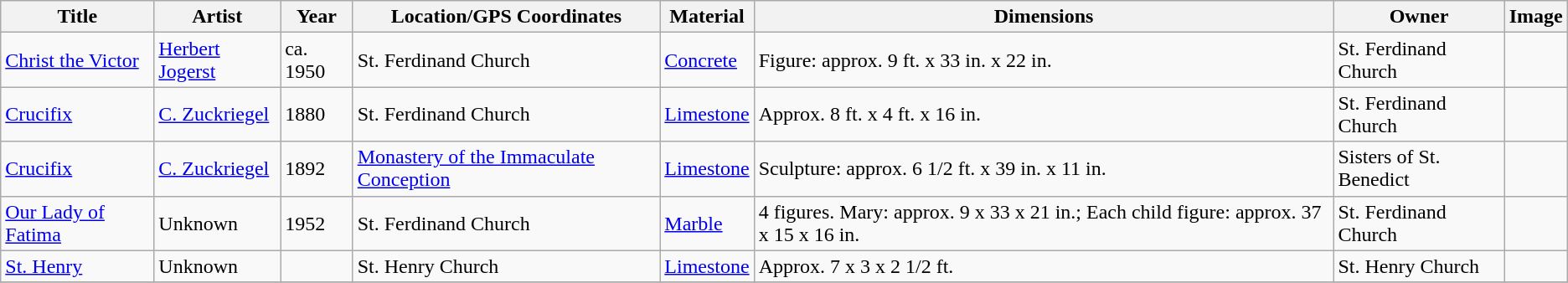<table class="wikitable sortable">
<tr>
<th>Title</th>
<th>Artist</th>
<th>Year</th>
<th>Location/GPS Coordinates</th>
<th>Material</th>
<th>Dimensions</th>
<th>Owner</th>
<th>Image</th>
</tr>
<tr>
<td><a href='#'>Christ the Victor</a></td>
<td><a href='#'>Herbert Jogerst</a></td>
<td>ca. 1950</td>
<td>St. Ferdinand Church </td>
<td><a href='#'>Concrete</a></td>
<td>Figure: approx. 9 ft. x 33 in. x 22 in.</td>
<td>St. Ferdinand Church</td>
<td></td>
</tr>
<tr>
<td><a href='#'>Crucifix</a></td>
<td><a href='#'>C. Zuckriegel</a></td>
<td>1880</td>
<td>St. Ferdinand Church</td>
<td><a href='#'>Limestone</a></td>
<td>Approx. 8 ft. x 4 ft. x 16 in.</td>
<td>St. Ferdinand Church</td>
<td></td>
</tr>
<tr>
<td><a href='#'>Crucifix</a></td>
<td><a href='#'>C. Zuckriegel</a></td>
<td>1892</td>
<td><a href='#'>Monastery of the Immaculate Conception</a></td>
<td><a href='#'>Limestone</a></td>
<td>Sculpture: approx. 6 1/2 ft. x 39 in. x 11 in.</td>
<td>Sisters of St. Benedict</td>
<td></td>
</tr>
<tr>
<td><a href='#'>Our Lady of Fatima</a></td>
<td>Unknown</td>
<td>1952</td>
<td>St. Ferdinand Church</td>
<td><a href='#'>Marble</a></td>
<td>4 figures. Mary: approx. 9 x 33 x 21 in.; Each child figure: approx. 37 x 15 x 16 in.</td>
<td>St. Ferdinand Church</td>
<td></td>
</tr>
<tr>
<td><a href='#'>St. Henry</a></td>
<td>Unknown</td>
<td></td>
<td>St. Henry Church</td>
<td><a href='#'>Limestone</a></td>
<td>Approx. 7 x 3 x 2 1/2 ft.</td>
<td>St. Henry Church</td>
<td></td>
</tr>
<tr>
</tr>
</table>
